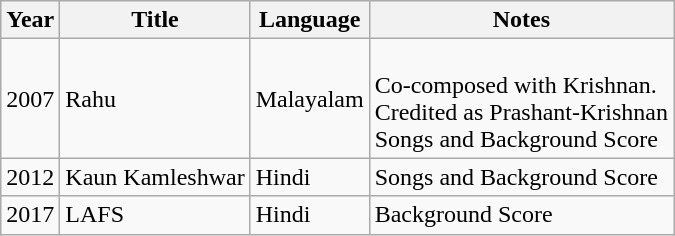<table class="wikitable sortable">
<tr>
<th>Year</th>
<th>Title</th>
<th>Language</th>
<th>Notes</th>
</tr>
<tr>
<td>2007</td>
<td>Rahu</td>
<td>Malayalam</td>
<td><br>Co-composed with Krishnan. <br>Credited as Prashant-Krishnan <br> Songs and Background Score</td>
</tr>
<tr>
<td>2012</td>
<td>Kaun Kamleshwar</td>
<td>Hindi</td>
<td>Songs and Background Score</td>
</tr>
<tr>
<td>2017</td>
<td>LAFS</td>
<td>Hindi</td>
<td>Background Score</td>
</tr>
</table>
